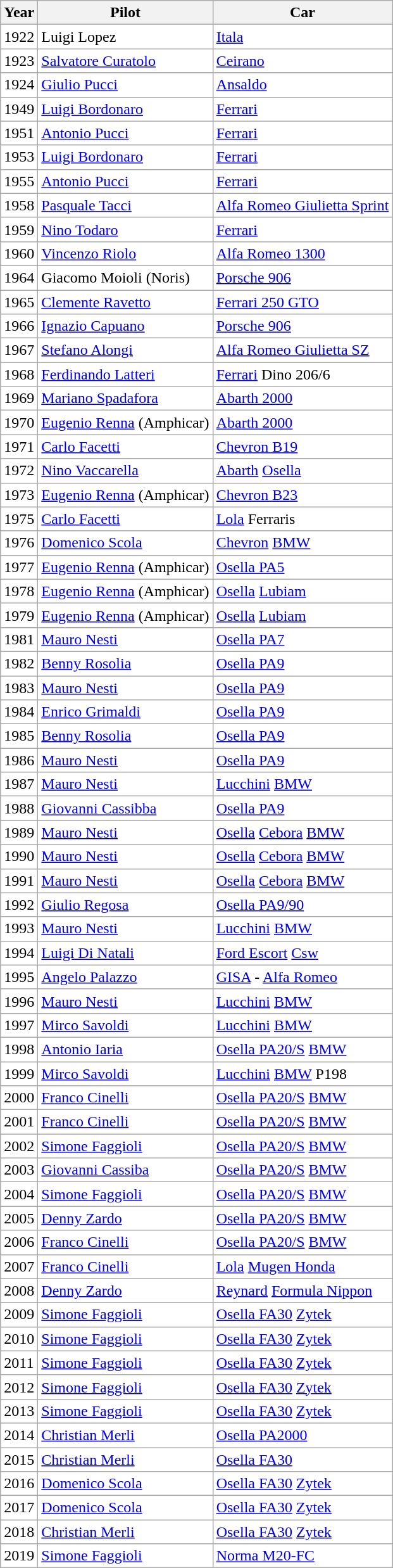<table class="wikitable sortable" style="background-color:#ffffff ">
<tr>
<th>Year</th>
<th>Pilot</th>
<th>Car</th>
</tr>
<tr>
<td>1922</td>
<td>Luigi Lopez</td>
<td><a href='#'>Itala</a></td>
</tr>
<tr>
<td>1923</td>
<td><a href='#'>Salvatore Curatolo</a></td>
<td><a href='#'>Ceirano</a></td>
</tr>
<tr>
<td>1924</td>
<td><a href='#'>Giulio Pucci</a></td>
<td><a href='#'>Ansaldo</a></td>
</tr>
<tr>
<td>1949</td>
<td><a href='#'>Luigi Bordonaro</a></td>
<td><a href='#'>Ferrari</a></td>
</tr>
<tr>
<td>1951</td>
<td><a href='#'>Antonio Pucci</a></td>
<td><a href='#'>Ferrari</a></td>
</tr>
<tr>
<td>1953</td>
<td><a href='#'>Luigi Bordonaro</a></td>
<td><a href='#'>Ferrari</a></td>
</tr>
<tr>
<td>1955</td>
<td><a href='#'>Antonio Pucci</a></td>
<td><a href='#'>Ferrari</a></td>
</tr>
<tr |->
<td>1958</td>
<td><a href='#'>Pasquale Tacci</a></td>
<td><a href='#'>Alfa Romeo Giulietta Sprint</a></td>
</tr>
<tr>
<td>1959</td>
<td><a href='#'>Nino Todaro</a></td>
<td><a href='#'>Ferrari</a></td>
</tr>
<tr>
<td>1960</td>
<td><a href='#'>Vincenzo Riolo</a></td>
<td><a href='#'>Alfa Romeo 1300</a></td>
</tr>
<tr>
<td>1964</td>
<td>Giacomo Moioli (Noris)</td>
<td><a href='#'>Porsche 906</a></td>
</tr>
<tr>
<td>1965</td>
<td><a href='#'>Clemente Ravetto</a></td>
<td><a href='#'>Ferrari 250 GTO</a></td>
</tr>
<tr>
<td>1966</td>
<td><a href='#'>Ignazio Capuano</a></td>
<td><a href='#'>Porsche 906</a></td>
</tr>
<tr>
<td>1967</td>
<td><a href='#'>Stefano Alongi</a></td>
<td><a href='#'>Alfa Romeo Giulietta SZ</a></td>
</tr>
<tr>
<td>1968</td>
<td><a href='#'>Ferdinando Latteri</a></td>
<td><a href='#'>Ferrari</a> Dino 206/6</td>
</tr>
<tr>
<td>1969</td>
<td><a href='#'>Mariano Spadafora</a></td>
<td><a href='#'>Abarth 2000</a></td>
</tr>
<tr>
<td>1970</td>
<td><a href='#'>Eugenio Renna</a> (Amphicar)</td>
<td><a href='#'>Abarth 2000</a></td>
</tr>
<tr>
<td>1971</td>
<td><a href='#'>Carlo Facetti</a></td>
<td><a href='#'>Chevron B19</a></td>
</tr>
<tr>
<td>1972</td>
<td><a href='#'>Nino Vaccarella</a></td>
<td><a href='#'>Abarth</a> <a href='#'>Osella</a></td>
</tr>
<tr>
<td>1973</td>
<td><a href='#'>Eugenio Renna</a> (Amphicar)</td>
<td><a href='#'>Chevron B23</a></td>
</tr>
<tr>
<td>1975</td>
<td><a href='#'>Carlo Facetti</a></td>
<td><a href='#'>Lola</a> Ferraris</td>
</tr>
<tr>
<td>1976</td>
<td><a href='#'>Domenico Scola</a></td>
<td><a href='#'>Chevron</a> <a href='#'>BMW</a></td>
</tr>
<tr>
<td>1977</td>
<td><a href='#'>Eugenio Renna</a> (Amphicar)</td>
<td><a href='#'>Osella PA5</a></td>
</tr>
<tr>
<td>1978</td>
<td><a href='#'>Eugenio Renna</a> (Amphicar)</td>
<td><a href='#'>Osella</a> <a href='#'>Lubiam</a></td>
</tr>
<tr>
<td>1979</td>
<td><a href='#'>Eugenio Renna</a> (Amphicar)</td>
<td><a href='#'>Osella</a> <a href='#'>Lubiam</a></td>
</tr>
<tr>
<td>1981</td>
<td><a href='#'>Mauro Nesti</a></td>
<td><a href='#'>Osella PA7</a></td>
</tr>
<tr>
<td>1982</td>
<td><a href='#'>Benny Rosolia</a></td>
<td><a href='#'>Osella PA9</a></td>
</tr>
<tr>
<td>1983</td>
<td><a href='#'>Mauro Nesti</a></td>
<td><a href='#'>Osella PA9</a></td>
</tr>
<tr>
<td>1984</td>
<td><a href='#'>Enrico Grimaldi</a></td>
<td><a href='#'>Osella PA9</a></td>
</tr>
<tr>
<td>1985</td>
<td><a href='#'>Benny Rosolia</a></td>
<td><a href='#'>Osella PA9</a></td>
</tr>
<tr>
<td>1986</td>
<td><a href='#'>Mauro Nesti</a></td>
<td><a href='#'>Osella PA9</a></td>
</tr>
<tr>
<td>1987</td>
<td><a href='#'>Mauro Nesti</a></td>
<td><a href='#'>Lucchini</a> <a href='#'>BMW</a></td>
</tr>
<tr>
<td>1988</td>
<td><a href='#'>Giovanni Cassibba</a></td>
<td><a href='#'>Osella PA9</a></td>
</tr>
<tr>
<td>1989</td>
<td><a href='#'>Mauro Nesti</a></td>
<td><a href='#'>Osella</a> <a href='#'>Cebora</a> <a href='#'>BMW</a></td>
</tr>
<tr>
<td>1990</td>
<td><a href='#'>Mauro Nesti</a></td>
<td><a href='#'>Osella</a> <a href='#'>Cebora</a> <a href='#'>BMW</a></td>
</tr>
<tr>
<td>1991</td>
<td><a href='#'>Mauro Nesti</a></td>
<td><a href='#'>Osella</a> <a href='#'>Cebora</a> <a href='#'>BMW</a></td>
</tr>
<tr>
<td>1992</td>
<td><a href='#'>Giulio Regosa</a></td>
<td><a href='#'>Osella PA9/90</a></td>
</tr>
<tr>
<td>1993</td>
<td><a href='#'>Mauro Nesti</a></td>
<td><a href='#'>Lucchini</a> <a href='#'>BMW</a></td>
</tr>
<tr>
<td>1994</td>
<td><a href='#'>Luigi Di Natali</a></td>
<td><a href='#'>Ford Escort</a> <a href='#'>Csw</a></td>
</tr>
<tr>
<td>1995</td>
<td><a href='#'>Angelo Palazzo</a></td>
<td><a href='#'>GISA</a> - <a href='#'>Alfa Romeo</a></td>
</tr>
<tr>
<td>1996</td>
<td><a href='#'>Mauro Nesti</a></td>
<td><a href='#'>Lucchini</a> <a href='#'>BMW</a></td>
</tr>
<tr>
<td>1997</td>
<td><a href='#'>Mirco Savoldi</a></td>
<td><a href='#'>Lucchini</a> <a href='#'>BMW</a></td>
</tr>
<tr>
<td>1998</td>
<td><a href='#'>Antonio Iaria</a></td>
<td><a href='#'>Osella PA20/S</a> <a href='#'>BMW</a></td>
</tr>
<tr>
<td>1999</td>
<td><a href='#'>Mirco Savoldi</a></td>
<td><a href='#'>Lucchini</a> <a href='#'>BMW</a> P198</td>
</tr>
<tr>
<td>2000</td>
<td><a href='#'>Franco Cinelli</a></td>
<td><a href='#'>Osella PA20/S</a> <a href='#'>BMW</a></td>
</tr>
<tr>
<td>2001</td>
<td><a href='#'>Franco Cinelli</a></td>
<td><a href='#'>Osella PA20/S</a> <a href='#'>BMW</a></td>
</tr>
<tr>
<td>2002</td>
<td><a href='#'>Simone Faggioli</a></td>
<td><a href='#'>Osella PA20/S</a> <a href='#'>BMW</a></td>
</tr>
<tr>
<td>2003</td>
<td><a href='#'>Giovanni Cassiba</a></td>
<td><a href='#'>Osella PA20/S</a> <a href='#'>BMW</a></td>
</tr>
<tr>
<td>2004</td>
<td><a href='#'>Simone Faggioli</a></td>
<td><a href='#'>Osella PA20/S</a> <a href='#'>BMW</a></td>
</tr>
<tr>
<td>2005</td>
<td><a href='#'>Denny Zardo</a></td>
<td><a href='#'>Osella PA20/S</a> <a href='#'>BMW</a></td>
</tr>
<tr>
<td>2006</td>
<td><a href='#'>Franco Cinelli</a></td>
<td><a href='#'>Osella PA20/S</a> <a href='#'>BMW</a></td>
</tr>
<tr>
<td>2007</td>
<td><a href='#'>Franco Cinelli</a></td>
<td><a href='#'>Lola</a> <a href='#'>Mugen Honda</a></td>
</tr>
<tr>
<td>2008</td>
<td><a href='#'>Denny Zardo</a></td>
<td><a href='#'>Reynard</a> <a href='#'>Formula Nippon</a></td>
</tr>
<tr>
<td>2009</td>
<td><a href='#'>Simone Faggioli</a></td>
<td><a href='#'>Osella FA30</a> <a href='#'>Zytek</a></td>
</tr>
<tr>
<td>2010</td>
<td><a href='#'>Simone Faggioli</a></td>
<td><a href='#'>Osella FA30</a> <a href='#'>Zytek</a></td>
</tr>
<tr>
<td>2011</td>
<td><a href='#'>Simone Faggioli</a></td>
<td><a href='#'>Osella FA30</a> <a href='#'>Zytek</a></td>
</tr>
<tr>
<td>2012</td>
<td><a href='#'>Simone Faggioli</a></td>
<td><a href='#'>Osella FA30</a> <a href='#'>Zytek</a></td>
</tr>
<tr>
<td>2013</td>
<td><a href='#'>Simone Faggioli</a></td>
<td><a href='#'>Osella FA30</a> <a href='#'>Zytek</a></td>
</tr>
<tr>
<td>2014</td>
<td><a href='#'>Christian Merli</a></td>
<td><a href='#'>Osella PA2000</a></td>
</tr>
<tr>
<td>2015</td>
<td><a href='#'>Christian Merli</a></td>
<td><a href='#'>Osella FA30</a></td>
</tr>
<tr>
<td>2016</td>
<td><a href='#'>Domenico Scola</a></td>
<td><a href='#'>Osella FA30</a> <a href='#'>Zytek</a></td>
</tr>
<tr>
<td>2017</td>
<td><a href='#'>Domenico Scola</a></td>
<td><a href='#'>Osella FA30</a> <a href='#'>Zytek</a></td>
</tr>
<tr>
<td>2018</td>
<td><a href='#'>Christian Merli</a></td>
<td><a href='#'>Osella FA30</a> <a href='#'>Zytek</a></td>
</tr>
<tr>
<td>2019</td>
<td><a href='#'>Simone Faggioli</a></td>
<td><a href='#'>Norma M20-FC</a></td>
</tr>
</table>
